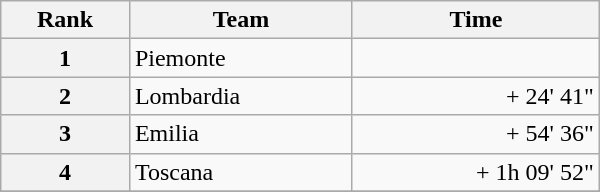<table class="wikitable" style="width:25em;margin-bottom:0;">
<tr>
<th>Rank</th>
<th>Team</th>
<th>Time</th>
</tr>
<tr>
<th style="text-align:center">1</th>
<td>Piemonte</td>
<td align="right"></td>
</tr>
<tr>
<th style="text-align:center">2</th>
<td>Lombardia</td>
<td align="right">+ 24' 41"</td>
</tr>
<tr>
<th style="text-align:center">3</th>
<td>Emilia</td>
<td align="right">+ 54' 36"</td>
</tr>
<tr>
<th style="text-align:center">4</th>
<td>Toscana</td>
<td align="right">+ 1h 09' 52"</td>
</tr>
<tr>
</tr>
</table>
